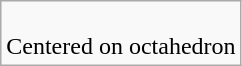<table class=wikitable>
<tr align=center>
<td><br>Centered on octahedron</td>
</tr>
</table>
